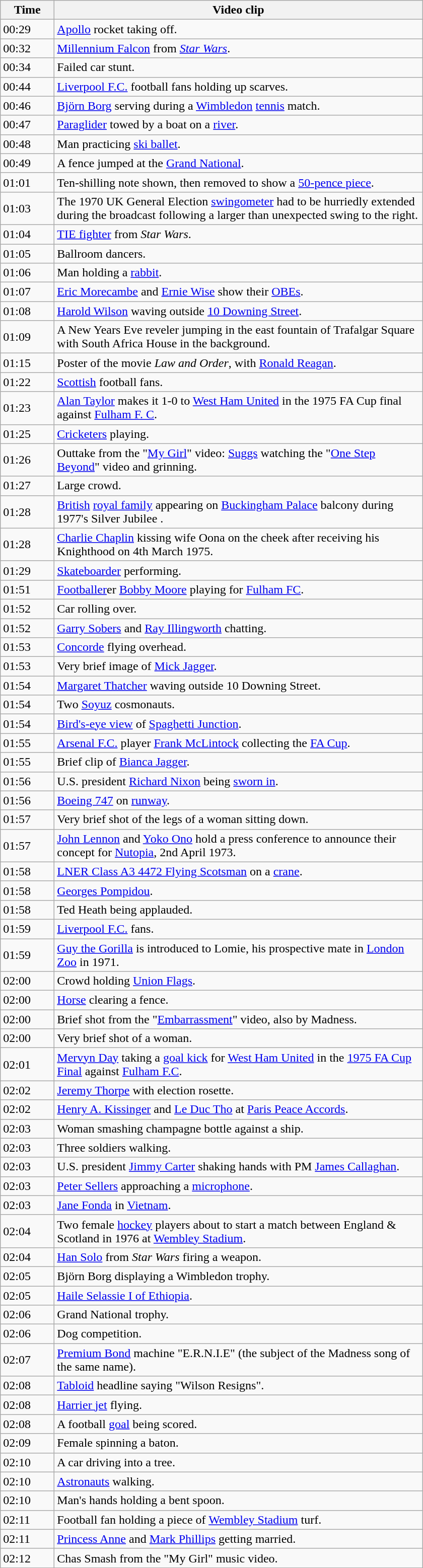<table class="wikitable">
<tr>
<th style="width: 4em">Time</th>
<th style="width: 30em">Video clip</th>
</tr>
<tr>
<td>00:29</td>
<td><a href='#'>Apollo</a> rocket taking off.</td>
</tr>
<tr>
<td>00:32</td>
<td><a href='#'>Millennium Falcon</a> from <em><a href='#'>Star Wars</a></em>.</td>
</tr>
<tr>
<td>00:34</td>
<td>Failed car stunt.</td>
</tr>
<tr>
<td>00:44</td>
<td><a href='#'>Liverpool F.C.</a> football fans holding up scarves.</td>
</tr>
<tr>
<td>00:46</td>
<td><a href='#'>Björn Borg</a> serving during a <a href='#'>Wimbledon</a> <a href='#'>tennis</a> match.</td>
</tr>
<tr>
<td>00:47</td>
<td><a href='#'>Paraglider</a> towed by a boat on a <a href='#'>river</a>.</td>
</tr>
<tr>
<td>00:48</td>
<td>Man practicing <a href='#'>ski ballet</a>.</td>
</tr>
<tr>
<td>00:49</td>
<td>A fence jumped at the <a href='#'>Grand National</a>.</td>
</tr>
<tr>
<td>01:01</td>
<td>Ten-shilling note shown, then removed to show a <a href='#'>50-pence piece</a>.</td>
</tr>
<tr>
<td>01:03</td>
<td>The 1970 UK General Election <a href='#'>swingometer</a> had to be hurriedly extended during the broadcast following a larger than unexpected swing to the right.</td>
</tr>
<tr>
<td>01:04</td>
<td><a href='#'>TIE fighter</a> from <em>Star Wars</em>.</td>
</tr>
<tr>
<td>01:05</td>
<td>Ballroom dancers.</td>
</tr>
<tr>
<td>01:06</td>
<td>Man holding a <a href='#'>rabbit</a>.</td>
</tr>
<tr>
<td>01:07</td>
<td><a href='#'>Eric Morecambe</a> and <a href='#'>Ernie Wise</a> show their <a href='#'>OBEs</a>.</td>
</tr>
<tr>
<td>01:08</td>
<td><a href='#'>Harold Wilson</a> waving outside <a href='#'>10 Downing Street</a>.</td>
</tr>
<tr>
<td>01:09</td>
<td>A New Years Eve reveler jumping in the east fountain of Trafalgar Square with South Africa House in the background.</td>
</tr>
<tr>
<td>01:15</td>
<td>Poster of the movie <em>Law and Order</em>, with <a href='#'>Ronald Reagan</a>.</td>
</tr>
<tr>
<td>01:22</td>
<td><a href='#'>Scottish</a> football fans.</td>
</tr>
<tr>
<td>01:23</td>
<td><a href='#'>Alan Taylor</a> makes it 1-0 to <a href='#'>West Ham United</a> in the 1975 FA Cup final against <a href='#'>Fulham F. C</a>.</td>
</tr>
<tr>
<td>01:25</td>
<td><a href='#'>Cricketers</a> playing.</td>
</tr>
<tr>
<td>01:26</td>
<td>Outtake from the "<a href='#'>My Girl</a>" video: <a href='#'>Suggs</a> watching the "<a href='#'>One Step Beyond</a>" video and grinning.</td>
</tr>
<tr>
<td>01:27</td>
<td>Large crowd.</td>
</tr>
<tr>
<td>01:28</td>
<td><a href='#'>British</a> <a href='#'>royal family</a> appearing on <a href='#'>Buckingham Palace</a> balcony during 1977's Silver Jubilee .</td>
</tr>
<tr>
<td>01:28</td>
<td><a href='#'>Charlie Chaplin</a> kissing wife Oona on the cheek after receiving his Knighthood on 4th March 1975.</td>
</tr>
<tr>
<td>01:29</td>
<td><a href='#'>Skateboarder</a> performing.</td>
</tr>
<tr>
<td>01:51</td>
<td><a href='#'>Footballer</a>er <a href='#'>Bobby Moore</a> playing for <a href='#'>Fulham FC</a>.</td>
</tr>
<tr>
<td>01:52</td>
<td>Car rolling over.</td>
</tr>
<tr>
<td>01:52</td>
<td><a href='#'>Garry Sobers</a> and <a href='#'>Ray Illingworth</a> chatting.</td>
</tr>
<tr>
<td>01:53</td>
<td><a href='#'>Concorde</a> flying overhead.</td>
</tr>
<tr>
<td>01:53</td>
<td>Very brief image of <a href='#'>Mick Jagger</a>.</td>
</tr>
<tr>
<td>01:54</td>
<td><a href='#'>Margaret Thatcher</a> waving outside 10 Downing Street.</td>
</tr>
<tr>
<td>01:54</td>
<td>Two <a href='#'>Soyuz</a> cosmonauts.</td>
</tr>
<tr>
<td>01:54</td>
<td><a href='#'>Bird's-eye view</a> of <a href='#'>Spaghetti Junction</a>.</td>
</tr>
<tr>
<td>01:55</td>
<td><a href='#'>Arsenal F.C.</a> player <a href='#'>Frank McLintock</a> collecting the <a href='#'>FA Cup</a>.</td>
</tr>
<tr>
<td>01:55</td>
<td>Brief clip of <a href='#'>Bianca Jagger</a>.</td>
</tr>
<tr>
<td>01:56</td>
<td>U.S. president <a href='#'>Richard Nixon</a> being <a href='#'>sworn in</a>.</td>
</tr>
<tr>
<td>01:56</td>
<td><a href='#'>Boeing 747</a> on <a href='#'>runway</a>.</td>
</tr>
<tr>
<td>01:57</td>
<td>Very brief shot of the legs of a woman sitting down.</td>
</tr>
<tr>
<td>01:57</td>
<td><a href='#'>John Lennon</a> and <a href='#'>Yoko Ono</a> hold a press conference to announce their concept for <a href='#'>Nutopia</a>, 2nd April 1973.</td>
</tr>
<tr>
<td>01:58</td>
<td><a href='#'>LNER Class A3 4472 Flying Scotsman</a> on a <a href='#'>crane</a>.</td>
</tr>
<tr>
<td>01:58</td>
<td><a href='#'>Georges Pompidou</a>.</td>
</tr>
<tr>
<td>01:58</td>
<td>Ted Heath being applauded.</td>
</tr>
<tr>
<td>01:59</td>
<td><a href='#'>Liverpool F.C.</a> fans.</td>
</tr>
<tr>
<td>01:59</td>
<td><a href='#'>Guy the Gorilla</a> is introduced to Lomie, his prospective mate in <a href='#'>London Zoo</a> in 1971.</td>
</tr>
<tr>
<td>02:00</td>
<td>Crowd holding <a href='#'>Union Flags</a>.</td>
</tr>
<tr>
<td>02:00</td>
<td><a href='#'>Horse</a> clearing a fence.</td>
</tr>
<tr>
<td>02:00</td>
<td>Brief shot from the "<a href='#'>Embarrassment</a>" video, also by Madness.</td>
</tr>
<tr>
<td>02:00</td>
<td>Very brief shot of a woman.</td>
</tr>
<tr>
<td>02:01</td>
<td><a href='#'>Mervyn Day</a> taking a <a href='#'>goal kick</a> for <a href='#'>West Ham United</a> in the <a href='#'>1975 FA Cup Final</a> against <a href='#'>Fulham F.C</a>.</td>
</tr>
<tr>
<td>02:02</td>
<td><a href='#'>Jeremy Thorpe</a> with election rosette.</td>
</tr>
<tr>
<td>02:02</td>
<td><a href='#'>Henry A. Kissinger</a> and <a href='#'>Le Duc Tho</a> at <a href='#'>Paris Peace Accords</a>.</td>
</tr>
<tr>
<td>02:03</td>
<td>Woman smashing champagne bottle against a ship.</td>
</tr>
<tr>
<td>02:03</td>
<td>Three soldiers walking.</td>
</tr>
<tr>
<td>02:03</td>
<td>U.S. president <a href='#'>Jimmy Carter</a> shaking hands with PM <a href='#'>James Callaghan</a>.</td>
</tr>
<tr>
<td>02:03</td>
<td><a href='#'>Peter Sellers</a> approaching a <a href='#'>microphone</a>.</td>
</tr>
<tr>
<td>02:03</td>
<td><a href='#'>Jane Fonda</a> in <a href='#'>Vietnam</a>.</td>
</tr>
<tr>
<td>02:04</td>
<td>Two female <a href='#'>hockey</a> players about to start a match between England & Scotland in 1976 at <a href='#'>Wembley Stadium</a>.</td>
</tr>
<tr>
<td>02:04</td>
<td><a href='#'>Han Solo</a> from <em>Star Wars</em> firing a weapon.</td>
</tr>
<tr>
<td>02:05</td>
<td>Björn Borg displaying a Wimbledon trophy.</td>
</tr>
<tr>
<td>02:05</td>
<td><a href='#'>Haile Selassie I of Ethiopia</a>.</td>
</tr>
<tr>
<td>02:06</td>
<td>Grand National trophy.</td>
</tr>
<tr>
<td>02:06</td>
<td>Dog competition.</td>
</tr>
<tr>
<td>02:07</td>
<td><a href='#'>Premium Bond</a> machine "E.R.N.I.E" (the subject of the Madness song of the same name).</td>
</tr>
<tr>
<td>02:08</td>
<td><a href='#'>Tabloid</a> headline saying "Wilson Resigns".</td>
</tr>
<tr>
<td>02:08</td>
<td><a href='#'>Harrier jet</a> flying.</td>
</tr>
<tr>
<td>02:08</td>
<td>A football <a href='#'>goal</a> being scored.</td>
</tr>
<tr>
<td>02:09</td>
<td>Female spinning a baton.</td>
</tr>
<tr>
<td>02:10</td>
<td>A car driving into a tree.</td>
</tr>
<tr>
<td>02:10</td>
<td><a href='#'>Astronauts</a> walking.</td>
</tr>
<tr>
<td>02:10</td>
<td>Man's hands holding a bent spoon.</td>
</tr>
<tr>
<td>02:11</td>
<td>Football fan holding a piece of <a href='#'>Wembley Stadium</a> turf.</td>
</tr>
<tr>
<td>02:11</td>
<td><a href='#'>Princess Anne</a> and <a href='#'>Mark Phillips</a> getting married.</td>
</tr>
<tr>
<td>02:12</td>
<td>Chas Smash from the "My Girl" music video.</td>
</tr>
<tr>
</tr>
</table>
